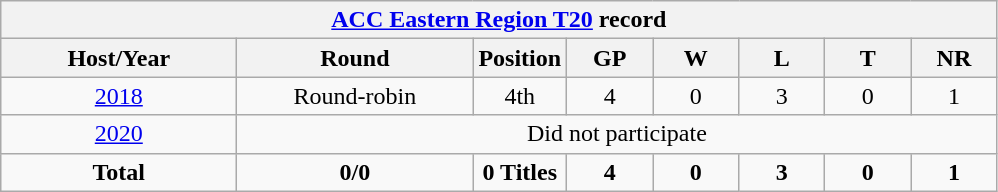<table class="wikitable" style="text-align: center;">
<tr>
<th colspan=8><a href='#'>ACC Eastern Region T20</a> record</th>
</tr>
<tr>
<th width=150>Host/Year</th>
<th width=150>Round</th>
<th width=50>Position</th>
<th width=50>GP</th>
<th width=50>W</th>
<th width=50>L</th>
<th width=50>T</th>
<th width=50>NR</th>
</tr>
<tr>
<td> <a href='#'>2018</a></td>
<td>Round-robin</td>
<td>4th</td>
<td>4</td>
<td>0</td>
<td>3</td>
<td>0</td>
<td>1</td>
</tr>
<tr>
<td> <a href='#'>2020</a></td>
<td colspan=8>Did not participate</td>
</tr>
<tr>
<td><strong>Total</strong></td>
<td><strong>0/0</strong></td>
<td><strong>0 Titles</strong></td>
<td><strong>4</strong></td>
<td><strong>0</strong></td>
<td><strong>3</strong></td>
<td><strong>0</strong></td>
<td><strong>1</strong></td>
</tr>
</table>
